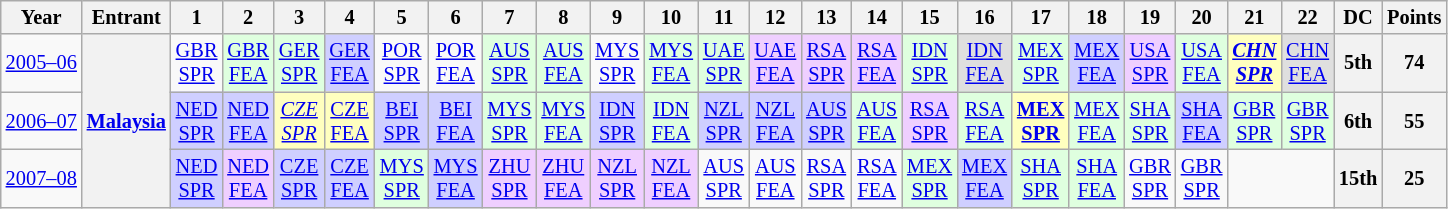<table class="wikitable" style="text-align:center; font-size:85%">
<tr>
<th>Year</th>
<th>Entrant</th>
<th>1</th>
<th>2</th>
<th>3</th>
<th>4</th>
<th>5</th>
<th>6</th>
<th>7</th>
<th>8</th>
<th>9</th>
<th>10</th>
<th>11</th>
<th>12</th>
<th>13</th>
<th>14</th>
<th>15</th>
<th>16</th>
<th>17</th>
<th>18</th>
<th>19</th>
<th>20</th>
<th>21</th>
<th>22</th>
<th>DC</th>
<th>Points</th>
</tr>
<tr>
<td nowrap><a href='#'>2005–06</a></td>
<th rowspan=3><a href='#'>Malaysia</a></th>
<td><a href='#'>GBR<br>SPR</a></td>
<td style="background:#DFFFDF;"><a href='#'>GBR<br>FEA</a><br></td>
<td style="background:#DFFFDF;"><a href='#'>GER<br>SPR</a><br></td>
<td style="background:#CFCFFF;"><a href='#'>GER<br>FEA</a><br></td>
<td><a href='#'>POR<br>SPR</a></td>
<td><a href='#'>POR<br>FEA</a></td>
<td style="background:#DFFFDF;"><a href='#'>AUS<br>SPR</a><br></td>
<td style="background:#DFFFDF;"><a href='#'>AUS<br>FEA</a><br></td>
<td><a href='#'>MYS<br>SPR</a></td>
<td style="background:#DFFFDF;"><a href='#'>MYS<br>FEA</a><br></td>
<td style="background:#DFFFDF;"><a href='#'>UAE<br>SPR</a><br></td>
<td style="background:#EFCFFF;"><a href='#'>UAE<br>FEA</a><br></td>
<td style="background:#EFCFFF;"><a href='#'>RSA<br>SPR</a><br></td>
<td style="background:#EFCFFF;"><a href='#'>RSA<br>FEA</a><br></td>
<td style="background:#DFFFDF;"><a href='#'>IDN<br>SPR</a><br></td>
<td style="background:#DFDFDF;"><a href='#'>IDN<br>FEA</a><br></td>
<td style="background:#DFFFDF;"><a href='#'>MEX<br>SPR</a><br></td>
<td style="background:#CFCFFF;"><a href='#'>MEX<br>FEA</a><br></td>
<td style="background:#EFCFFF;"><a href='#'>USA<br>SPR</a><br></td>
<td style="background:#DFFFDF;"><a href='#'>USA<br>FEA</a><br></td>
<td style="background:#FFFFBF;"><a href='#'><strong><em>CHN<br>SPR</em></strong></a><br></td>
<td style="background:#DFDFDF;"><a href='#'>CHN<br>FEA</a><br></td>
<th>5th</th>
<th>74</th>
</tr>
<tr>
<td nowrap><a href='#'>2006–07</a></td>
<td style="background:#CFCFFF;"><a href='#'>NED<br>SPR</a><br></td>
<td style="background:#CFCFFF;"><a href='#'>NED<br>FEA</a><br></td>
<td style="background:#FFFFBF;"><em><a href='#'>CZE<br>SPR</a></em><br></td>
<td style="background:#FFFFBF;"><a href='#'>CZE<br>FEA</a><br></td>
<td style="background:#CFCFFF;"><a href='#'>BEI<br>SPR</a><br></td>
<td style="background:#CFCFFF;"><a href='#'>BEI<br>FEA</a><br></td>
<td style="background:#DFFFDF;"><a href='#'>MYS<br>SPR</a><br></td>
<td style="background:#DFFFDF;"><a href='#'>MYS<br>FEA</a><br></td>
<td style="background:#CFCFFF;"><a href='#'>IDN<br>SPR</a><br></td>
<td style="background:#DFFFDF;"><a href='#'>IDN<br>FEA</a><br></td>
<td style="background:#CFCFFF;"><a href='#'>NZL<br>SPR</a><br></td>
<td style="background:#CFCFFF;"><a href='#'>NZL<br>FEA</a><br></td>
<td style="background:#CFCFFF;"><a href='#'>AUS<br>SPR</a><br></td>
<td style="background:#DFFFDF;"><a href='#'>AUS<br>FEA</a><br></td>
<td style="background:#EFCFFF;"><a href='#'>RSA<br>SPR</a><br></td>
<td style="background:#DFFFDF;"><a href='#'>RSA<br>FEA</a><br></td>
<td style="background:#FFFFBF;"><strong><a href='#'>MEX<br>SPR</a></strong><br></td>
<td style="background:#DFFFDF;"><a href='#'>MEX<br>FEA</a><br></td>
<td style="background:#DFFFDF;"><a href='#'>SHA<br>SPR</a><br></td>
<td style="background:#CFCFFF;"><a href='#'>SHA<br>FEA</a><br></td>
<td style="background:#DFFFDF;"><a href='#'>GBR<br>SPR</a><br></td>
<td style="background:#DFFFDF;"><a href='#'>GBR<br>SPR</a><br></td>
<th>6th</th>
<th>55</th>
</tr>
<tr>
<td nowrap><a href='#'>2007–08</a></td>
<td style="background:#CFCFFF;"><a href='#'>NED<br>SPR</a><br></td>
<td style="background:#EFCFFF;"><a href='#'>NED<br>FEA</a><br></td>
<td style="background:#CFCFFF;"><a href='#'>CZE<br>SPR</a><br></td>
<td style="background:#CFCFFF;"><a href='#'>CZE<br>FEA</a><br></td>
<td style="background:#DFFFDF;"><a href='#'>MYS<br>SPR</a><br></td>
<td style="background:#CFCFFF;"><a href='#'>MYS<br>FEA</a><br></td>
<td style="background:#EFCFFF;"><a href='#'>ZHU<br>SPR</a><br></td>
<td style="background:#EFCFFF;"><a href='#'>ZHU<br>FEA</a><br></td>
<td style="background:#EFCFFF;"><a href='#'>NZL<br>SPR</a><br></td>
<td style="background:#EFCFFF;"><a href='#'>NZL<br>FEA</a><br></td>
<td><a href='#'>AUS<br>SPR</a></td>
<td><a href='#'>AUS<br>FEA</a></td>
<td><a href='#'>RSA<br>SPR</a></td>
<td><a href='#'>RSA<br>FEA</a></td>
<td style="background:#DFFFDF;"><a href='#'>MEX<br>SPR</a><br></td>
<td style="background:#CFCFFF;"><a href='#'>MEX<br>FEA</a><br></td>
<td style="background:#DFFFDF;"><a href='#'>SHA<br>SPR</a><br></td>
<td style="background:#DFFFDF;"><a href='#'>SHA<br>FEA</a><br></td>
<td><a href='#'>GBR<br>SPR</a></td>
<td><a href='#'>GBR<br>SPR</a></td>
<td colspan=2></td>
<th>15th</th>
<th>25</th>
</tr>
</table>
